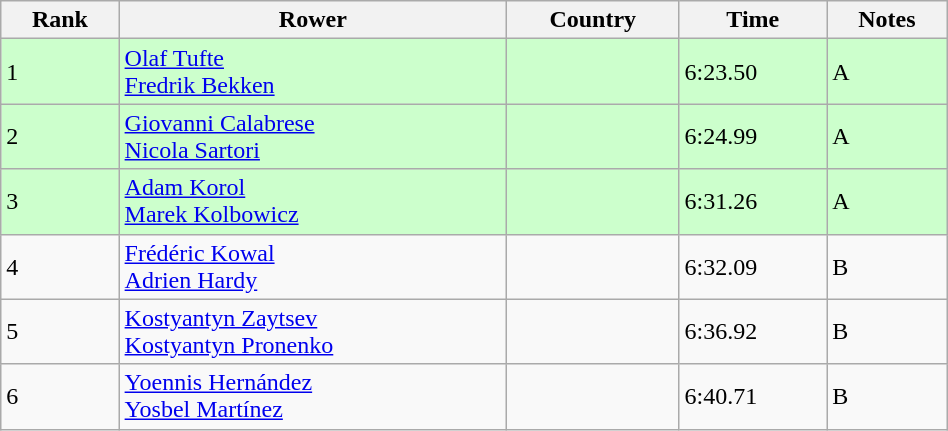<table class="wikitable sortable" width=50%>
<tr>
<th>Rank</th>
<th>Rower</th>
<th>Country</th>
<th>Time</th>
<th>Notes</th>
</tr>
<tr bgcolor=ccffcc>
<td>1</td>
<td><a href='#'>Olaf Tufte</a> <br><a href='#'>Fredrik Bekken</a></td>
<td></td>
<td>6:23.50</td>
<td>A</td>
</tr>
<tr bgcolor=ccffcc>
<td>2</td>
<td><a href='#'>Giovanni Calabrese</a> <br> <a href='#'>Nicola Sartori</a></td>
<td></td>
<td>6:24.99</td>
<td>A</td>
</tr>
<tr bgcolor=ccffcc>
<td>3</td>
<td><a href='#'>Adam Korol</a><br><a href='#'>Marek Kolbowicz</a></td>
<td></td>
<td>6:31.26</td>
<td>A</td>
</tr>
<tr>
<td>4</td>
<td><a href='#'>Frédéric Kowal</a><br><a href='#'>Adrien Hardy</a></td>
<td></td>
<td>6:32.09</td>
<td>B</td>
</tr>
<tr>
<td>5</td>
<td><a href='#'>Kostyantyn Zaytsev</a> <br><a href='#'>Kostyantyn Pronenko</a></td>
<td></td>
<td>6:36.92</td>
<td>B</td>
</tr>
<tr>
<td>6</td>
<td><a href='#'>Yoennis Hernández</a> <br><a href='#'>Yosbel Martínez</a></td>
<td></td>
<td>6:40.71</td>
<td>B</td>
</tr>
</table>
